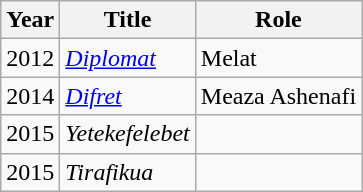<table class="wikitable">
<tr>
<th>Year</th>
<th>Title</th>
<th>Role</th>
</tr>
<tr>
<td>2012</td>
<td><em><a href='#'>Diplomat</a></em></td>
<td>Melat</td>
</tr>
<tr>
<td>2014</td>
<td><em><a href='#'>Difret</a></em></td>
<td>Meaza Ashenafi</td>
</tr>
<tr>
<td>2015</td>
<td><em>Yetekefelebet</em></td>
<td></td>
</tr>
<tr>
<td>2015</td>
<td><em>Tirafikua</em></td>
<td></td>
</tr>
</table>
